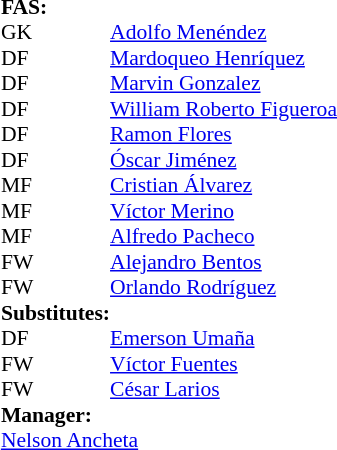<table style="font-size: 90%" cellspacing="0" cellpadding="0" align=right>
<tr>
<td colspan="4"><strong>FAS:</strong></td>
</tr>
<tr>
<th width="25"></th>
<th width="25"></th>
</tr>
<tr>
<td>GK</td>
<td></td>
<td> <a href='#'>Adolfo Menéndez</a></td>
</tr>
<tr>
<td>DF</td>
<td></td>
<td> <a href='#'>Mardoqueo Henríquez</a></td>
</tr>
<tr>
<td>DF</td>
<td></td>
<td>  <a href='#'>Marvin Gonzalez</a> </td>
</tr>
<tr>
<td>DF</td>
<td></td>
<td>  <a href='#'>William Roberto Figueroa</a></td>
<td></td>
<td></td>
</tr>
<tr>
<td>DF</td>
<td></td>
<td>  <a href='#'>Ramon Flores</a></td>
</tr>
<tr>
<td>DF</td>
<td></td>
<td>  <a href='#'>Óscar Jiménez</a></td>
</tr>
<tr>
<td>MF</td>
<td></td>
<td>  <a href='#'>Cristian Álvarez</a></td>
</tr>
<tr>
<td>MF</td>
<td></td>
<td>  <a href='#'>Víctor Merino</a></td>
<td></td>
<td></td>
</tr>
<tr>
<td>MF</td>
<td></td>
<td>  <a href='#'>Alfredo Pacheco</a></td>
</tr>
<tr>
<td>FW</td>
<td></td>
<td>  <a href='#'>Alejandro Bentos</a></td>
</tr>
<tr>
<td>FW</td>
<td></td>
<td>  <a href='#'>Orlando Rodríguez</a></td>
</tr>
<tr>
<td colspan=2><strong>Substitutes:</strong></td>
</tr>
<tr>
<td>DF</td>
<td></td>
<td>  <a href='#'>Emerson Umaña</a> </td>
<td></td>
<td></td>
</tr>
<tr>
<td>FW</td>
<td></td>
<td> <a href='#'>Víctor Fuentes</a></td>
<td></td>
<td></td>
</tr>
<tr>
<td>FW</td>
<td></td>
<td>  <a href='#'>César Larios</a></td>
<td></td>
<td></td>
</tr>
<tr>
<td colspan=3><strong>Manager:</strong></td>
</tr>
<tr>
<td colspan=4> <a href='#'>Nelson Ancheta</a></td>
</tr>
</table>
